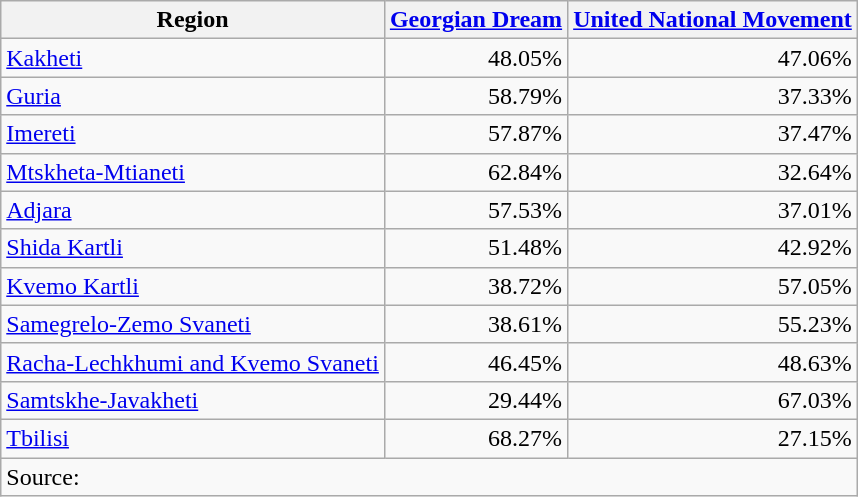<table class="wikitable sortable" style=text-align:right>
<tr>
<th>Region</th>
<th><a href='#'>Georgian Dream</a></th>
<th><a href='#'>United National Movement</a></th>
</tr>
<tr>
<td align=left><a href='#'>Kakheti</a></td>
<td>48.05%</td>
<td>47.06%</td>
</tr>
<tr>
<td align=left><a href='#'>Guria</a></td>
<td>58.79%</td>
<td>37.33%</td>
</tr>
<tr>
<td align=left><a href='#'>Imereti</a></td>
<td>57.87%</td>
<td>37.47%</td>
</tr>
<tr>
<td align=left><a href='#'>Mtskheta-Mtianeti</a></td>
<td>62.84%</td>
<td>32.64%</td>
</tr>
<tr>
<td align=left><a href='#'>Adjara</a></td>
<td>57.53%</td>
<td>37.01%</td>
</tr>
<tr>
<td align=left><a href='#'>Shida Kartli</a></td>
<td>51.48%</td>
<td>42.92%</td>
</tr>
<tr>
<td align=left><a href='#'>Kvemo Kartli</a></td>
<td>38.72%</td>
<td>57.05%</td>
</tr>
<tr>
<td align=left><a href='#'>Samegrelo-Zemo Svaneti</a></td>
<td>38.61%</td>
<td>55.23%</td>
</tr>
<tr>
<td align=left><a href='#'>Racha-Lechkhumi and Kvemo Svaneti</a></td>
<td>46.45%</td>
<td>48.63%</td>
</tr>
<tr>
<td align=left><a href='#'>Samtskhe-Javakheti</a></td>
<td>29.44%</td>
<td>67.03%</td>
</tr>
<tr>
<td align=left><a href='#'>Tbilisi</a></td>
<td>68.27%</td>
<td>27.15%</td>
</tr>
<tr>
<td align=left colspan=9>Source:  </td>
</tr>
</table>
